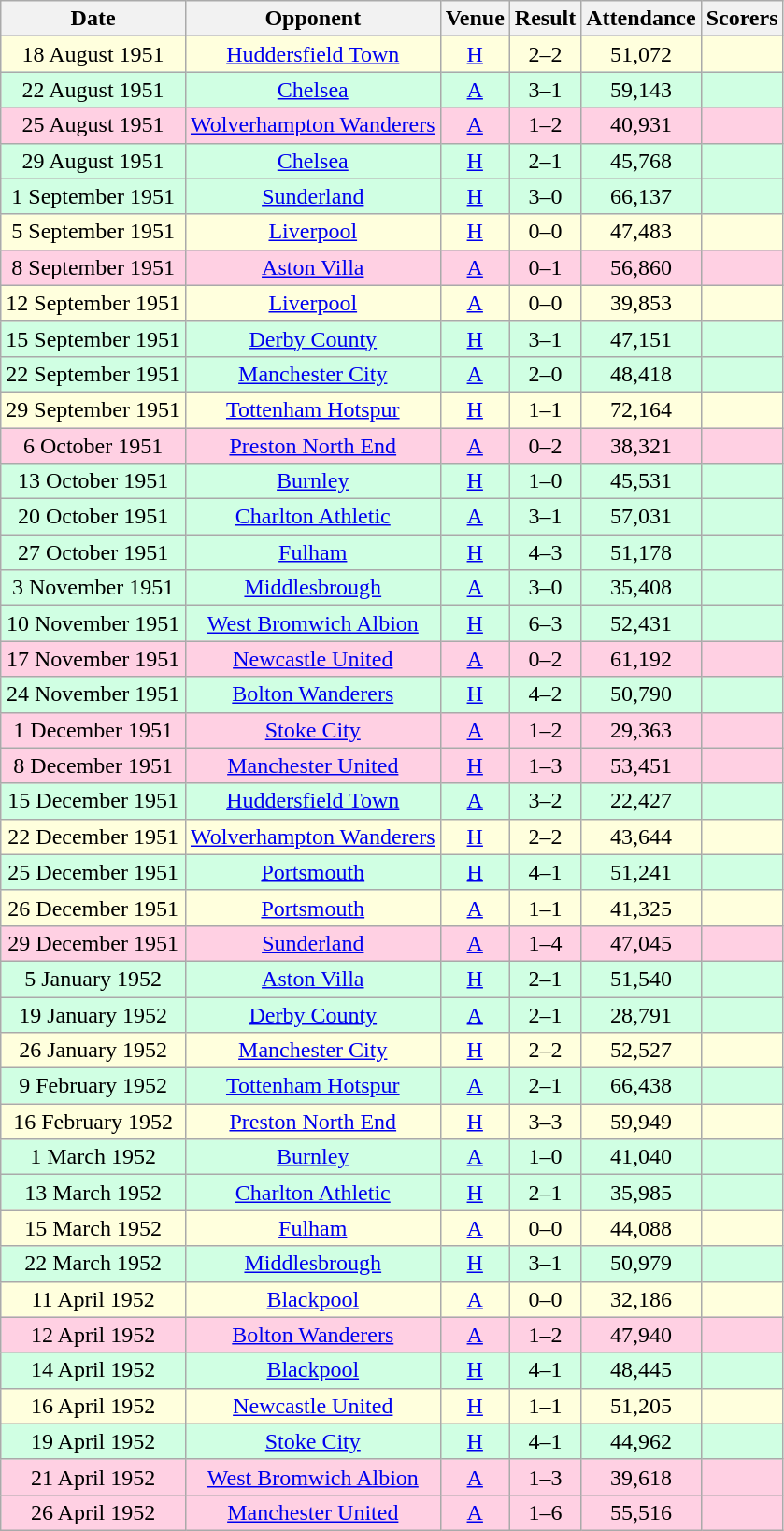<table class="wikitable sortable" style="text-align:center;">
<tr>
<th>Date</th>
<th>Opponent</th>
<th>Venue</th>
<th>Result</th>
<th>Attendance</th>
<th>Scorers</th>
</tr>
<tr style="background:#ffffdd;">
<td>18 August 1951</td>
<td><a href='#'>Huddersfield Town</a></td>
<td><a href='#'>H</a></td>
<td>2–2</td>
<td>51,072</td>
<td></td>
</tr>
<tr style="background:#d0ffe3;">
<td>22 August 1951</td>
<td><a href='#'>Chelsea</a></td>
<td><a href='#'>A</a></td>
<td>3–1</td>
<td>59,143</td>
<td></td>
</tr>
<tr style="background:#ffd0e3;">
<td>25 August 1951</td>
<td><a href='#'>Wolverhampton Wanderers</a></td>
<td><a href='#'>A</a></td>
<td>1–2</td>
<td>40,931</td>
<td></td>
</tr>
<tr style="background:#d0ffe3;">
<td>29 August 1951</td>
<td><a href='#'>Chelsea</a></td>
<td><a href='#'>H</a></td>
<td>2–1</td>
<td>45,768</td>
<td></td>
</tr>
<tr style="background:#d0ffe3;">
<td>1 September 1951</td>
<td><a href='#'>Sunderland</a></td>
<td><a href='#'>H</a></td>
<td>3–0</td>
<td>66,137</td>
<td></td>
</tr>
<tr style="background:#ffffdd;">
<td>5 September 1951</td>
<td><a href='#'>Liverpool</a></td>
<td><a href='#'>H</a></td>
<td>0–0</td>
<td>47,483</td>
<td></td>
</tr>
<tr style="background:#ffd0e3;">
<td>8 September 1951</td>
<td><a href='#'>Aston Villa</a></td>
<td><a href='#'>A</a></td>
<td>0–1</td>
<td>56,860</td>
<td></td>
</tr>
<tr style="background:#ffffdd;">
<td>12 September 1951</td>
<td><a href='#'>Liverpool</a></td>
<td><a href='#'>A</a></td>
<td>0–0</td>
<td>39,853</td>
<td></td>
</tr>
<tr style="background:#d0ffe3;">
<td>15 September 1951</td>
<td><a href='#'>Derby County</a></td>
<td><a href='#'>H</a></td>
<td>3–1</td>
<td>47,151</td>
<td></td>
</tr>
<tr style="background:#d0ffe3;">
<td>22 September 1951</td>
<td><a href='#'>Manchester City</a></td>
<td><a href='#'>A</a></td>
<td>2–0</td>
<td>48,418</td>
<td></td>
</tr>
<tr style="background:#ffffdd;">
<td>29 September 1951</td>
<td><a href='#'>Tottenham Hotspur</a></td>
<td><a href='#'>H</a></td>
<td>1–1</td>
<td>72,164</td>
<td></td>
</tr>
<tr style="background:#ffd0e3;">
<td>6 October 1951</td>
<td><a href='#'>Preston North End</a></td>
<td><a href='#'>A</a></td>
<td>0–2</td>
<td>38,321</td>
<td></td>
</tr>
<tr style="background:#d0ffe3;">
<td>13 October 1951</td>
<td><a href='#'>Burnley</a></td>
<td><a href='#'>H</a></td>
<td>1–0</td>
<td>45,531</td>
<td></td>
</tr>
<tr style="background:#d0ffe3;">
<td>20 October 1951</td>
<td><a href='#'>Charlton Athletic</a></td>
<td><a href='#'>A</a></td>
<td>3–1</td>
<td>57,031</td>
<td></td>
</tr>
<tr style="background:#d0ffe3;">
<td>27 October 1951</td>
<td><a href='#'>Fulham</a></td>
<td><a href='#'>H</a></td>
<td>4–3</td>
<td>51,178</td>
<td></td>
</tr>
<tr style="background:#d0ffe3;">
<td>3 November 1951</td>
<td><a href='#'>Middlesbrough</a></td>
<td><a href='#'>A</a></td>
<td>3–0</td>
<td>35,408</td>
<td></td>
</tr>
<tr style="background:#d0ffe3;">
<td>10 November 1951</td>
<td><a href='#'>West Bromwich Albion</a></td>
<td><a href='#'>H</a></td>
<td>6–3</td>
<td>52,431</td>
<td></td>
</tr>
<tr style="background:#ffd0e3;">
<td>17 November 1951</td>
<td><a href='#'>Newcastle United</a></td>
<td><a href='#'>A</a></td>
<td>0–2</td>
<td>61,192</td>
<td></td>
</tr>
<tr style="background:#d0ffe3;">
<td>24 November 1951</td>
<td><a href='#'>Bolton Wanderers</a></td>
<td><a href='#'>H</a></td>
<td>4–2</td>
<td>50,790</td>
<td></td>
</tr>
<tr style="background:#ffd0e3;">
<td>1 December 1951</td>
<td><a href='#'>Stoke City</a></td>
<td><a href='#'>A</a></td>
<td>1–2</td>
<td>29,363</td>
<td></td>
</tr>
<tr style="background:#ffd0e3;">
<td>8 December 1951</td>
<td><a href='#'>Manchester United</a></td>
<td><a href='#'>H</a></td>
<td>1–3</td>
<td>53,451</td>
<td></td>
</tr>
<tr style="background:#d0ffe3;">
<td>15 December 1951</td>
<td><a href='#'>Huddersfield Town</a></td>
<td><a href='#'>A</a></td>
<td>3–2</td>
<td>22,427</td>
<td></td>
</tr>
<tr style="background:#ffffdd;">
<td>22 December 1951</td>
<td><a href='#'>Wolverhampton Wanderers</a></td>
<td><a href='#'>H</a></td>
<td>2–2</td>
<td>43,644</td>
<td></td>
</tr>
<tr style="background:#d0ffe3;">
<td>25 December 1951</td>
<td><a href='#'>Portsmouth</a></td>
<td><a href='#'>H</a></td>
<td>4–1</td>
<td>51,241</td>
<td></td>
</tr>
<tr style="background:#ffffdd;">
<td>26 December 1951</td>
<td><a href='#'>Portsmouth</a></td>
<td><a href='#'>A</a></td>
<td>1–1</td>
<td>41,325</td>
<td></td>
</tr>
<tr style="background:#ffd0e3;">
<td>29 December 1951</td>
<td><a href='#'>Sunderland</a></td>
<td><a href='#'>A</a></td>
<td>1–4</td>
<td>47,045</td>
<td></td>
</tr>
<tr style="background:#d0ffe3;">
<td>5 January 1952</td>
<td><a href='#'>Aston Villa</a></td>
<td><a href='#'>H</a></td>
<td>2–1</td>
<td>51,540</td>
<td></td>
</tr>
<tr style="background:#d0ffe3;">
<td>19 January 1952</td>
<td><a href='#'>Derby County</a></td>
<td><a href='#'>A</a></td>
<td>2–1</td>
<td>28,791</td>
<td></td>
</tr>
<tr style="background:#ffffdd;">
<td>26 January 1952</td>
<td><a href='#'>Manchester City</a></td>
<td><a href='#'>H</a></td>
<td>2–2</td>
<td>52,527</td>
<td></td>
</tr>
<tr style="background:#d0ffe3;">
<td>9 February 1952</td>
<td><a href='#'>Tottenham Hotspur</a></td>
<td><a href='#'>A</a></td>
<td>2–1</td>
<td>66,438</td>
<td></td>
</tr>
<tr style="background:#ffffdd;">
<td>16 February 1952</td>
<td><a href='#'>Preston North End</a></td>
<td><a href='#'>H</a></td>
<td>3–3</td>
<td>59,949</td>
<td></td>
</tr>
<tr style="background:#d0ffe3;">
<td>1 March 1952</td>
<td><a href='#'>Burnley</a></td>
<td><a href='#'>A</a></td>
<td>1–0</td>
<td>41,040</td>
<td></td>
</tr>
<tr style="background:#d0ffe3;">
<td>13 March 1952</td>
<td><a href='#'>Charlton Athletic</a></td>
<td><a href='#'>H</a></td>
<td>2–1</td>
<td>35,985</td>
<td></td>
</tr>
<tr style="background:#ffffdd;">
<td>15 March 1952</td>
<td><a href='#'>Fulham</a></td>
<td><a href='#'>A</a></td>
<td>0–0</td>
<td>44,088</td>
<td></td>
</tr>
<tr style="background:#d0ffe3;">
<td>22 March 1952</td>
<td><a href='#'>Middlesbrough</a></td>
<td><a href='#'>H</a></td>
<td>3–1</td>
<td>50,979</td>
<td></td>
</tr>
<tr style="background:#ffffdd;">
<td>11 April 1952</td>
<td><a href='#'>Blackpool</a></td>
<td><a href='#'>A</a></td>
<td>0–0</td>
<td>32,186</td>
<td></td>
</tr>
<tr style="background:#ffd0e3;">
<td>12 April 1952</td>
<td><a href='#'>Bolton Wanderers</a></td>
<td><a href='#'>A</a></td>
<td>1–2</td>
<td>47,940</td>
<td></td>
</tr>
<tr style="background:#d0ffe3;">
<td>14 April 1952</td>
<td><a href='#'>Blackpool</a></td>
<td><a href='#'>H</a></td>
<td>4–1</td>
<td>48,445</td>
<td></td>
</tr>
<tr style="background:#ffffdd;">
<td>16 April 1952</td>
<td><a href='#'>Newcastle United</a></td>
<td><a href='#'>H</a></td>
<td>1–1</td>
<td>51,205</td>
<td></td>
</tr>
<tr style="background:#d0ffe3;">
<td>19 April 1952</td>
<td><a href='#'>Stoke City</a></td>
<td><a href='#'>H</a></td>
<td>4–1</td>
<td>44,962</td>
<td></td>
</tr>
<tr style="background:#ffd0e3;">
<td>21 April 1952</td>
<td><a href='#'>West Bromwich Albion</a></td>
<td><a href='#'>A</a></td>
<td>1–3</td>
<td>39,618</td>
<td></td>
</tr>
<tr style="background:#ffd0e3;">
<td>26 April 1952</td>
<td><a href='#'>Manchester United</a></td>
<td><a href='#'>A</a></td>
<td>1–6</td>
<td>55,516</td>
<td></td>
</tr>
</table>
